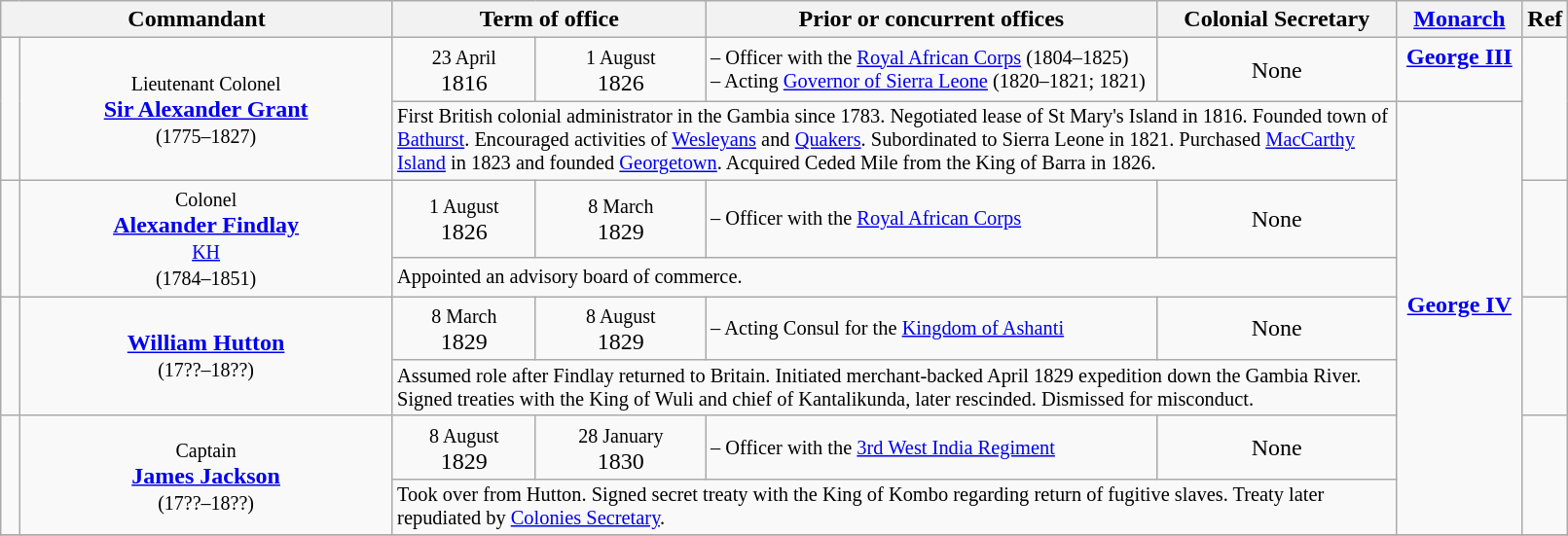<table class="wikitable" style="width:85%; text-align:center;">
<tr>
<th colspan="2" style="width:25%">Commandant</th>
<th colspan="2" style="width:20%">Term of office</th>
<th>Prior or concurrent offices</th>
<th>Colonial Secretary</th>
<th style="width:8%"><a href='#'>Monarch</a></th>
<th>Ref</th>
</tr>
<tr>
<td rowspan="2"></td>
<td rowspan="2"><small>Lieutenant Colonel</small><br><strong><a href='#'>Sir Alexander Grant</a></strong><br><small>(1775–1827)</small></td>
<td id="Geo. 1" nowrap="nowrap"><small>23 April</small><br>1816</td>
<td id="Geo. 2" nowrap="nowrap"><small>1 August</small><br>1826</td>
<td style="text-align:left; font-size:85%;">– Officer with the <a href='#'>Royal African Corps</a> (1804–1825)<br>– Acting <a href='#'>Governor of Sierra Leone</a> (1820–1821; 1821)</td>
<td>None</td>
<td><a href='#'><strong>George III</strong></a><br><br></td>
<td rowspan="2"></td>
</tr>
<tr>
<td colspan="4" style="text-align:left;font-size:85% ">First British colonial administrator in the Gambia since 1783. Negotiated lease of St Mary's Island in 1816. Founded town of <a href='#'>Bathurst</a>. Encouraged activities of <a href='#'>Wesleyans</a> and <a href='#'>Quakers</a>. Subordinated to Sierra Leone in 1821. Purchased <a href='#'>MacCarthy Island</a> in 1823 and founded <a href='#'>Georgetown</a>. Acquired Ceded Mile from the King of Barra in 1826.</td>
<td rowspan ="7"><a href='#'><strong>George IV</strong></a><br><br></td>
</tr>
<tr>
<td rowspan="2"></td>
<td rowspan="2"><small>Colonel</small><br><strong><a href='#'>Alexander Findlay</a></strong><br><a href='#'><small>KH</small></a><br><small>(1784–1851)</small></td>
<td id="Geo. 1" nowrap="nowrap"><small>1 August</small><br>1826</td>
<td id="Geo. 2" nowrap="nowrap"><small>8 March</small><br>1829</td>
<td style="text-align:left; font-size:85%;">– Officer with the <a href='#'>Royal African Corps</a></td>
<td>None</td>
<td rowspan="2"></td>
</tr>
<tr>
<td colspan="4" style="text-align:left; font-size:85% ">Appointed an advisory board of commerce.</td>
</tr>
<tr>
<td rowspan="2"></td>
<td rowspan="2"><strong><a href='#'>William Hutton</a></strong><br><small>(17??–18??)</small></td>
<td id="Geo. 1" nowrap="nowrap"><small>8 March</small><br>1829</td>
<td id="Geo. 2" nowrap="nowrap"><small>8 August</small><br>1829</td>
<td style="text-align:left; font-size:85%;">– Acting Consul for the <a href='#'>Kingdom of Ashanti</a></td>
<td>None</td>
<td rowspan="2"></td>
</tr>
<tr>
<td colspan="4" style="text-align:left;font-size:85% ">Assumed role after Findlay returned to Britain. Initiated merchant-backed April 1829 expedition down the Gambia River. Signed treaties with the King of Wuli and chief of Kantalikunda, later rescinded. Dismissed for misconduct.</td>
</tr>
<tr>
<td rowspan="2"></td>
<td rowspan="2"><small>Captain</small><br><strong><a href='#'>James Jackson</a></strong><br><small>(17??–18??)</small></td>
<td id="Geo. 1" nowrap="nowrap"><small>8 August</small><br>1829</td>
<td id="Geo. 2" nowrap="nowrap"><small>28 January</small><br>1830</td>
<td style="text-align:left; font-size:85%;">– Officer with the <a href='#'>3rd West India Regiment</a></td>
<td>None</td>
<td rowspan="2"></td>
</tr>
<tr>
<td colspan="4" style="text-align:left;font-size:85%">Took over from Hutton. Signed secret treaty with the King of Kombo regarding return of fugitive slaves. Treaty later repudiated by <a href='#'>Colonies Secretary</a>.</td>
</tr>
<tr>
</tr>
</table>
